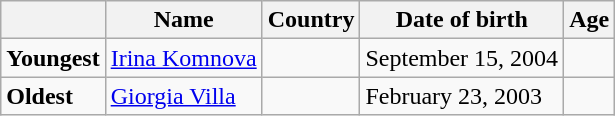<table class="wikitable">
<tr>
<th></th>
<th><strong>Name</strong></th>
<th><strong>Country</strong></th>
<th><strong>Date of birth</strong></th>
<th><strong>Age</strong></th>
</tr>
<tr>
<td><strong>Youngest</strong></td>
<td><a href='#'>Irina Komnova</a></td>
<td></td>
<td>September 15, 2004</td>
<td></td>
</tr>
<tr>
<td><strong>Oldest</strong></td>
<td><a href='#'>Giorgia Villa</a></td>
<td></td>
<td>February 23, 2003</td>
<td></td>
</tr>
</table>
